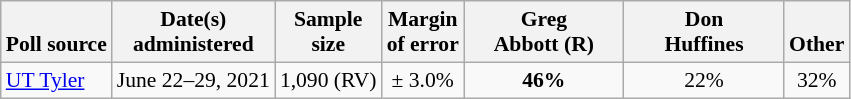<table class="wikitable" style="font-size:90%;text-align:center;">
<tr valign=bottom>
<th>Poll source</th>
<th>Date(s)<br>administered</th>
<th>Sample<br>size</th>
<th>Margin<br>of error</th>
<th style="width:100px;">Greg<br>Abbott (R)</th>
<th style="width:100px;">Don<br>Huffines</th>
<th>Other</th>
</tr>
<tr>
<td style="text-align:left;"><a href='#'>UT Tyler</a></td>
<td>June 22–29, 2021</td>
<td>1,090 (RV)</td>
<td>± 3.0%</td>
<td><strong>46%</strong></td>
<td>22%</td>
<td>32%</td>
</tr>
</table>
